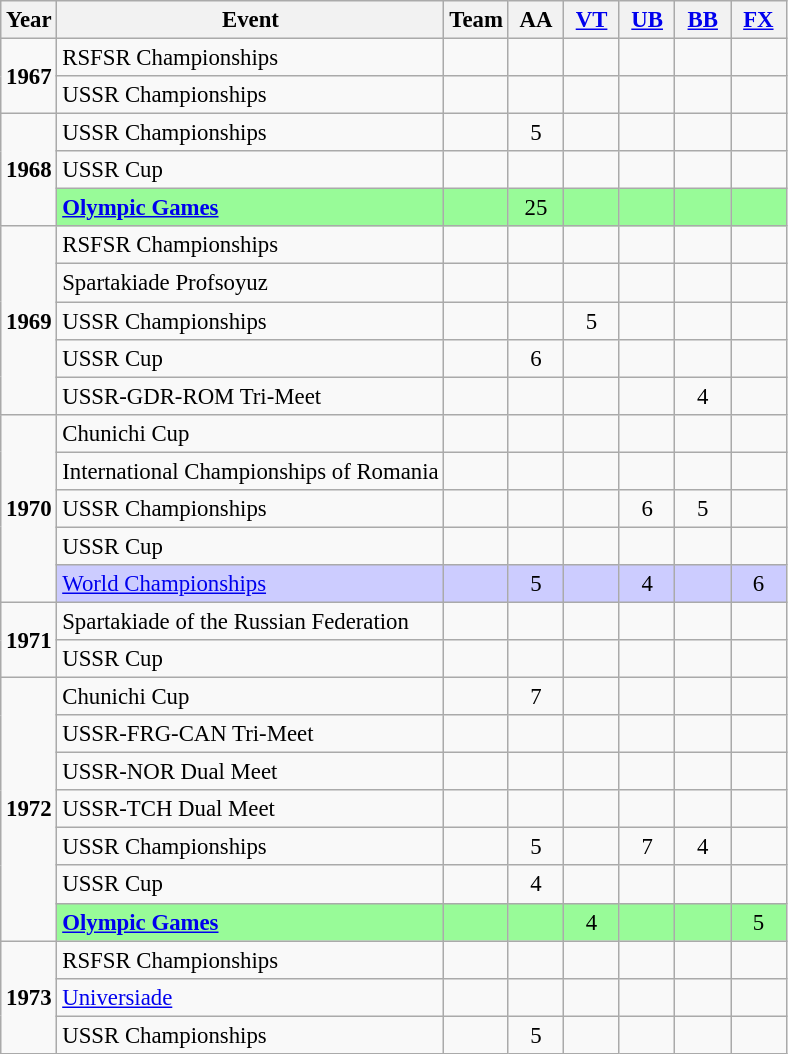<table class="wikitable" style="text-align:center; font-size:95%;">
<tr>
<th align=center>Year</th>
<th align=center>Event</th>
<th style="width:30px;">Team</th>
<th style="width:30px;">AA</th>
<th style="width:30px;"><a href='#'>VT</a></th>
<th style="width:30px;"><a href='#'>UB</a></th>
<th style="width:30px;"><a href='#'>BB</a></th>
<th style="width:30px;"><a href='#'>FX</a></th>
</tr>
<tr>
<td rowspan="2"><strong>1967</strong></td>
<td align=left>RSFSR Championships</td>
<td></td>
<td></td>
<td></td>
<td></td>
<td></td>
<td></td>
</tr>
<tr>
<td align=left>USSR Championships</td>
<td></td>
<td></td>
<td></td>
<td></td>
<td></td>
<td></td>
</tr>
<tr>
<td rowspan="3"><strong>1968</strong></td>
<td align=left>USSR Championships</td>
<td></td>
<td>5</td>
<td></td>
<td></td>
<td></td>
<td></td>
</tr>
<tr>
<td align=left>USSR Cup</td>
<td></td>
<td></td>
<td></td>
<td></td>
<td></td>
<td></td>
</tr>
<tr bgcolor=98FB98>
<td align=left><strong><a href='#'>Olympic Games</a></strong></td>
<td></td>
<td>25</td>
<td></td>
<td></td>
<td></td>
<td></td>
</tr>
<tr>
<td rowspan="5"><strong>1969</strong></td>
<td align=left>RSFSR Championships</td>
<td></td>
<td></td>
<td></td>
<td></td>
<td></td>
<td></td>
</tr>
<tr>
<td align=left>Spartakiade Profsoyuz</td>
<td></td>
<td></td>
<td></td>
<td></td>
<td></td>
<td></td>
</tr>
<tr>
<td align=left>USSR Championships</td>
<td></td>
<td></td>
<td>5</td>
<td></td>
<td></td>
<td></td>
</tr>
<tr>
<td align=left>USSR Cup</td>
<td></td>
<td>6</td>
<td></td>
<td></td>
<td></td>
<td></td>
</tr>
<tr>
<td align=left>USSR-GDR-ROM Tri-Meet</td>
<td></td>
<td></td>
<td></td>
<td></td>
<td>4</td>
<td></td>
</tr>
<tr>
<td rowspan="5"><strong>1970</strong></td>
<td align=left>Chunichi Cup</td>
<td></td>
<td></td>
<td></td>
<td></td>
<td></td>
<td></td>
</tr>
<tr>
<td align=left>International Championships of Romania</td>
<td></td>
<td></td>
<td></td>
<td></td>
<td></td>
<td></td>
</tr>
<tr>
<td align=left>USSR Championships</td>
<td></td>
<td></td>
<td></td>
<td>6</td>
<td>5</td>
<td></td>
</tr>
<tr>
<td align=left>USSR Cup</td>
<td></td>
<td></td>
<td></td>
<td></td>
<td></td>
<td></td>
</tr>
<tr bgcolor=#CCCCFF>
<td align=left><a href='#'>World Championships</a></td>
<td></td>
<td>5</td>
<td></td>
<td>4</td>
<td></td>
<td>6</td>
</tr>
<tr>
<td rowspan="2"><strong>1971</strong></td>
<td align=left>Spartakiade of the Russian Federation</td>
<td></td>
<td></td>
<td></td>
<td></td>
<td></td>
<td></td>
</tr>
<tr>
<td align=left>USSR Cup</td>
<td></td>
<td></td>
<td></td>
<td></td>
<td></td>
<td></td>
</tr>
<tr>
<td rowspan="7"><strong>1972</strong></td>
<td align=left>Chunichi Cup</td>
<td></td>
<td>7</td>
<td></td>
<td></td>
<td></td>
<td></td>
</tr>
<tr>
<td align=left>USSR-FRG-CAN Tri-Meet</td>
<td></td>
<td></td>
<td></td>
<td></td>
<td></td>
<td></td>
</tr>
<tr>
<td align=left>USSR-NOR Dual Meet</td>
<td></td>
<td></td>
<td></td>
<td></td>
<td></td>
<td></td>
</tr>
<tr>
<td align=left>USSR-TCH Dual Meet</td>
<td></td>
<td></td>
<td></td>
<td></td>
<td></td>
<td></td>
</tr>
<tr>
<td align=left>USSR Championships</td>
<td></td>
<td>5</td>
<td></td>
<td>7</td>
<td>4</td>
<td></td>
</tr>
<tr>
<td align=left>USSR Cup</td>
<td></td>
<td>4</td>
<td></td>
<td></td>
<td></td>
<td></td>
</tr>
<tr bgcolor=98FB98>
<td align=left><strong><a href='#'>Olympic Games</a></strong></td>
<td></td>
<td></td>
<td>4</td>
<td></td>
<td></td>
<td>5</td>
</tr>
<tr>
<td rowspan="3"><strong>1973</strong></td>
<td align=left>RSFSR Championships</td>
<td></td>
<td></td>
<td></td>
<td></td>
<td></td>
<td></td>
</tr>
<tr>
<td align=left><a href='#'>Universiade</a></td>
<td></td>
<td></td>
<td></td>
<td></td>
<td></td>
<td></td>
</tr>
<tr>
<td align=left>USSR Championships</td>
<td></td>
<td>5</td>
<td></td>
<td></td>
<td></td>
<td></td>
</tr>
</table>
